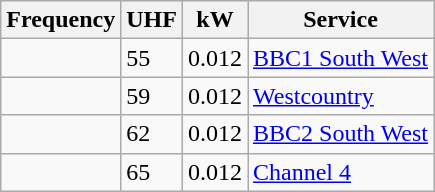<table class="wikitable sortable">
<tr>
<th>Frequency</th>
<th>UHF</th>
<th>kW</th>
<th>Service</th>
</tr>
<tr>
<td></td>
<td>55</td>
<td>0.012</td>
<td><a href='#'>BBC1 South West</a></td>
</tr>
<tr>
<td></td>
<td>59</td>
<td>0.012</td>
<td><a href='#'>Westcountry</a></td>
</tr>
<tr>
<td></td>
<td>62</td>
<td>0.012</td>
<td><a href='#'>BBC2 South West</a></td>
</tr>
<tr>
<td></td>
<td>65</td>
<td>0.012</td>
<td><a href='#'>Channel 4</a></td>
</tr>
</table>
